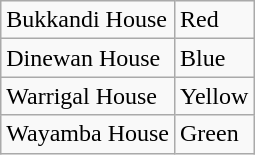<table class="wikitable">
<tr>
<td>Bukkandi House</td>
<td>Red<br></td>
</tr>
<tr>
<td>Dinewan House</td>
<td>Blue<br></td>
</tr>
<tr>
<td>Warrigal House</td>
<td>Yellow<br></td>
</tr>
<tr>
<td>Wayamba House</td>
<td>Green<br></td>
</tr>
</table>
